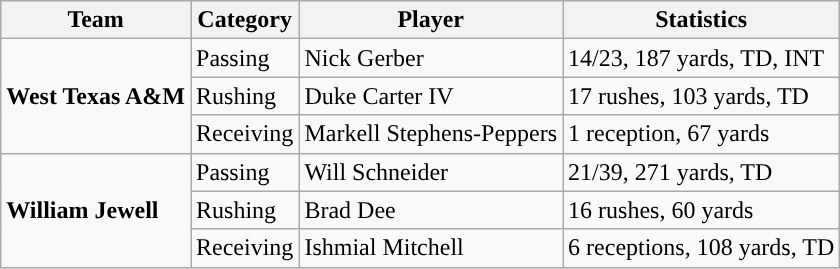<table class="wikitable" style="float: left;">
<tr>
<th>Team</th>
<th>Category</th>
<th>Player</th>
<th>Statistics</th>
</tr>
<tr>
<td rowspan=3><strong>West Texas A&M</strong></td>
<td>Passing</td>
<td>Nick Gerber</td>
<td>14/23, 187 yards, TD, INT</td>
</tr>
<tr>
<td>Rushing</td>
<td>Duke Carter IV</td>
<td>17 rushes, 103 yards, TD</td>
</tr>
<tr>
<td>Receiving</td>
<td>Markell Stephens-Peppers</td>
<td>1 reception, 67 yards</td>
</tr>
<tr>
<td rowspan=3><strong>William Jewell</strong></td>
<td>Passing</td>
<td>Will Schneider</td>
<td>21/39, 271 yards, TD</td>
</tr>
<tr>
<td>Rushing</td>
<td>Brad Dee</td>
<td>16 rushes, 60 yards</td>
</tr>
<tr>
<td>Receiving</td>
<td>Ishmial Mitchell</td>
<td>6 receptions, 108 yards, TD</td>
</tr>
</table>
